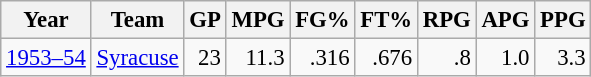<table class="wikitable sortable" style="font-size:95%; text-align:right;">
<tr>
<th>Year</th>
<th>Team</th>
<th>GP</th>
<th>MPG</th>
<th>FG%</th>
<th>FT%</th>
<th>RPG</th>
<th>APG</th>
<th>PPG</th>
</tr>
<tr>
<td align="left"><a href='#'>1953–54</a></td>
<td align="left"><a href='#'>Syracuse</a></td>
<td>23</td>
<td>11.3</td>
<td>.316</td>
<td>.676</td>
<td>.8</td>
<td>1.0</td>
<td>3.3</td>
</tr>
</table>
